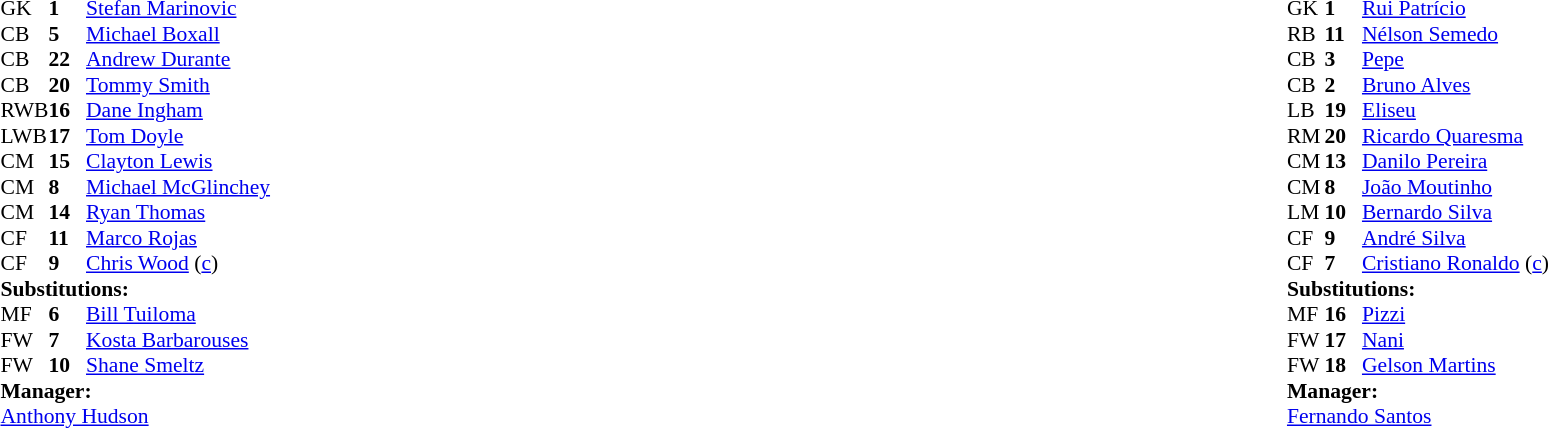<table width="100%">
<tr>
<td valign="top" width="40%"><br><table style="font-size:90%" cellspacing="0" cellpadding="0">
<tr>
<th width=25></th>
<th width=25></th>
</tr>
<tr>
<td>GK</td>
<td><strong>1</strong></td>
<td><a href='#'>Stefan Marinovic</a></td>
</tr>
<tr>
<td>CB</td>
<td><strong>5</strong></td>
<td><a href='#'>Michael Boxall</a></td>
</tr>
<tr>
<td>CB</td>
<td><strong>22</strong></td>
<td><a href='#'>Andrew Durante</a></td>
<td></td>
<td></td>
</tr>
<tr>
<td>CB</td>
<td><strong>20</strong></td>
<td><a href='#'>Tommy Smith</a></td>
</tr>
<tr>
<td>RWB</td>
<td><strong>16</strong></td>
<td><a href='#'>Dane Ingham</a></td>
<td></td>
</tr>
<tr>
<td>LWB</td>
<td><strong>17</strong></td>
<td><a href='#'>Tom Doyle</a></td>
</tr>
<tr>
<td>CM</td>
<td><strong>15</strong></td>
<td><a href='#'>Clayton Lewis</a></td>
<td></td>
<td></td>
</tr>
<tr>
<td>CM</td>
<td><strong>8</strong></td>
<td><a href='#'>Michael McGlinchey</a></td>
<td></td>
<td></td>
</tr>
<tr>
<td>CM</td>
<td><strong>14</strong></td>
<td><a href='#'>Ryan Thomas</a></td>
</tr>
<tr>
<td>CF</td>
<td><strong>11</strong></td>
<td><a href='#'>Marco Rojas</a></td>
</tr>
<tr>
<td>CF</td>
<td><strong>9</strong></td>
<td><a href='#'>Chris Wood</a> (<a href='#'>c</a>)</td>
</tr>
<tr>
<td colspan=3><strong>Substitutions:</strong></td>
</tr>
<tr>
<td>MF</td>
<td><strong>6</strong></td>
<td><a href='#'>Bill Tuiloma</a></td>
<td></td>
<td></td>
</tr>
<tr>
<td>FW</td>
<td><strong>7</strong></td>
<td><a href='#'>Kosta Barbarouses</a></td>
<td></td>
<td></td>
</tr>
<tr>
<td>FW</td>
<td><strong>10</strong></td>
<td><a href='#'>Shane Smeltz</a></td>
<td></td>
<td></td>
</tr>
<tr>
<td colspan=3><strong>Manager:</strong></td>
</tr>
<tr>
<td colspan=3> <a href='#'>Anthony Hudson</a></td>
</tr>
</table>
</td>
<td valign="top"></td>
<td valign="top" width="50%"><br><table style="font-size:90%; margin:auto" cellspacing="0" cellpadding="0">
<tr>
<th width=25></th>
<th width=25></th>
</tr>
<tr>
<td>GK</td>
<td><strong>1</strong></td>
<td><a href='#'>Rui Patrício</a></td>
</tr>
<tr>
<td>RB</td>
<td><strong>11</strong></td>
<td><a href='#'>Nélson Semedo</a></td>
<td></td>
</tr>
<tr>
<td>CB</td>
<td><strong>3</strong></td>
<td><a href='#'>Pepe</a></td>
<td></td>
</tr>
<tr>
<td>CB</td>
<td><strong>2</strong></td>
<td><a href='#'>Bruno Alves</a></td>
</tr>
<tr>
<td>LB</td>
<td><strong>19</strong></td>
<td><a href='#'>Eliseu</a></td>
</tr>
<tr>
<td>RM</td>
<td><strong>20</strong></td>
<td><a href='#'>Ricardo Quaresma</a></td>
<td></td>
<td></td>
</tr>
<tr>
<td>CM</td>
<td><strong>13</strong></td>
<td><a href='#'>Danilo Pereira</a></td>
</tr>
<tr>
<td>CM</td>
<td><strong>8</strong></td>
<td><a href='#'>João Moutinho</a></td>
</tr>
<tr>
<td>LM</td>
<td><strong>10</strong></td>
<td><a href='#'>Bernardo Silva</a></td>
<td></td>
<td></td>
</tr>
<tr>
<td>CF</td>
<td><strong>9</strong></td>
<td><a href='#'>André Silva</a></td>
</tr>
<tr>
<td>CF</td>
<td><strong>7</strong></td>
<td><a href='#'>Cristiano Ronaldo</a> (<a href='#'>c</a>)</td>
<td></td>
<td></td>
</tr>
<tr>
<td colspan=3><strong>Substitutions:</strong></td>
</tr>
<tr>
<td>MF</td>
<td><strong>16</strong></td>
<td><a href='#'>Pizzi</a></td>
<td></td>
<td></td>
</tr>
<tr>
<td>FW</td>
<td><strong>17</strong></td>
<td><a href='#'>Nani</a></td>
<td></td>
<td></td>
</tr>
<tr>
<td>FW</td>
<td><strong>18</strong></td>
<td><a href='#'>Gelson Martins</a></td>
<td></td>
<td></td>
</tr>
<tr>
<td colspan=3><strong>Manager:</strong></td>
</tr>
<tr>
<td colspan=3><a href='#'>Fernando Santos</a></td>
</tr>
</table>
</td>
</tr>
</table>
